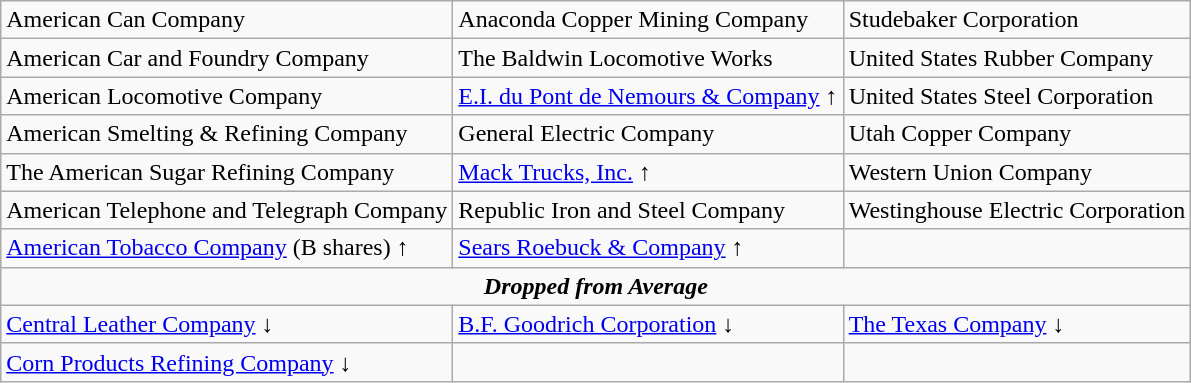<table class="wikitable" border="1">
<tr>
<td>American Can Company</td>
<td>Anaconda Copper Mining Company</td>
<td>Studebaker Corporation</td>
</tr>
<tr>
<td>American Car and Foundry Company</td>
<td>The Baldwin Locomotive Works</td>
<td>United States Rubber Company</td>
</tr>
<tr>
<td>American Locomotive Company</td>
<td><a href='#'>E.I. du Pont de Nemours & Company</a> ↑</td>
<td>United States Steel Corporation</td>
</tr>
<tr>
<td>American Smelting & Refining Company</td>
<td>General Electric Company</td>
<td>Utah Copper Company</td>
</tr>
<tr>
<td>The American Sugar Refining Company</td>
<td><a href='#'>Mack Trucks, Inc.</a> ↑</td>
<td>Western Union Company</td>
</tr>
<tr>
<td>American Telephone and Telegraph Company</td>
<td>Republic Iron and Steel Company</td>
<td>Westinghouse Electric Corporation</td>
</tr>
<tr>
<td><a href='#'>American Tobacco Company</a> (B shares) ↑</td>
<td><a href='#'>Sears Roebuck & Company</a> ↑</td>
</tr>
<tr>
<td colspan="3" align="center"><strong><em>Dropped from Average</em></strong></td>
</tr>
<tr>
<td><a href='#'>Central Leather Company</a> ↓</td>
<td><a href='#'>B.F. Goodrich Corporation</a> ↓</td>
<td><a href='#'>The Texas Company</a> ↓</td>
</tr>
<tr>
<td><a href='#'>Corn Products Refining Company</a> ↓</td>
<td></td>
<td></td>
</tr>
</table>
